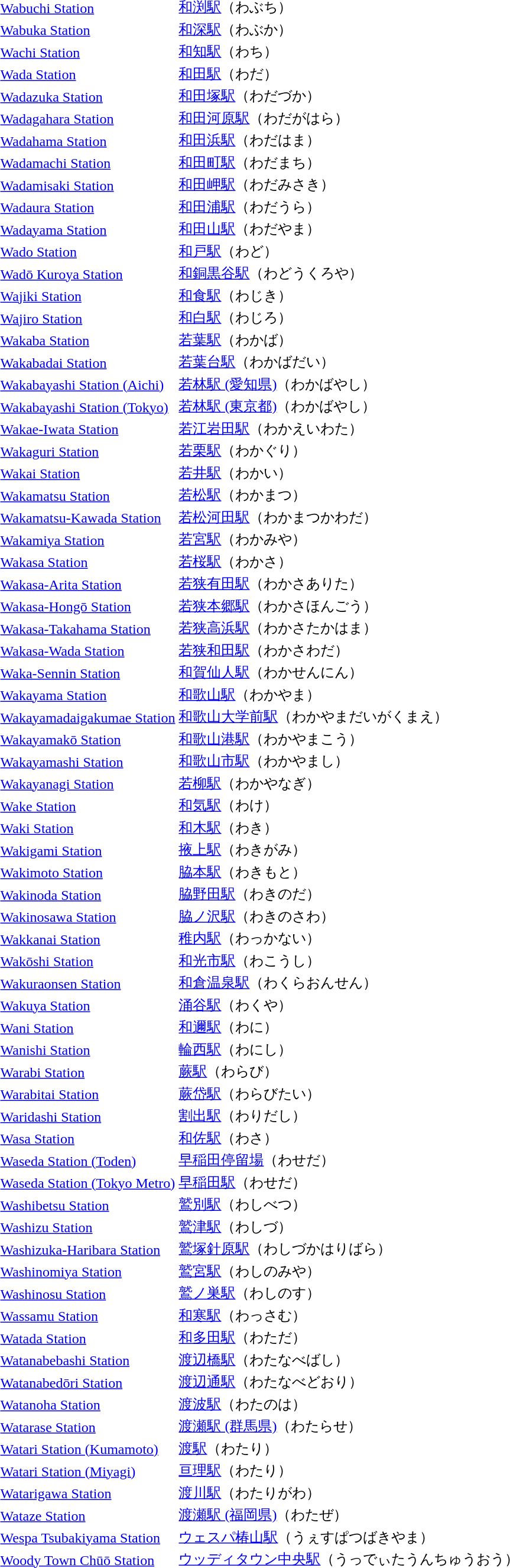<table>
<tr>
<td><a href='#'>Wabuchi Station</a></td>
<td><a href='#'>和渕駅</a>（わぶち）</td>
</tr>
<tr>
<td><a href='#'>Wabuka Station</a></td>
<td><a href='#'>和深駅</a>（わぶか）</td>
</tr>
<tr>
<td><a href='#'>Wachi Station</a></td>
<td><a href='#'>和知駅</a>（わち）</td>
</tr>
<tr>
<td><a href='#'>Wada Station</a></td>
<td><a href='#'>和田駅</a>（わだ）</td>
</tr>
<tr>
<td><a href='#'>Wadazuka Station</a></td>
<td><a href='#'>和田塚駅</a>（わだづか）</td>
</tr>
<tr>
<td><a href='#'>Wadagahara Station</a></td>
<td><a href='#'>和田河原駅</a>（わだがはら）</td>
</tr>
<tr>
<td><a href='#'>Wadahama Station</a></td>
<td><a href='#'>和田浜駅</a>（わだはま）</td>
</tr>
<tr>
<td><a href='#'>Wadamachi Station</a></td>
<td><a href='#'>和田町駅</a>（わだまち）</td>
</tr>
<tr>
<td><a href='#'>Wadamisaki Station</a></td>
<td><a href='#'>和田岬駅</a>（わだみさき）</td>
</tr>
<tr>
<td><a href='#'>Wadaura Station</a></td>
<td><a href='#'>和田浦駅</a>（わだうら）</td>
</tr>
<tr>
<td><a href='#'>Wadayama Station</a></td>
<td><a href='#'>和田山駅</a>（わだやま）</td>
</tr>
<tr>
<td><a href='#'>Wado Station</a></td>
<td><a href='#'>和戸駅</a>（わど）</td>
</tr>
<tr>
<td><a href='#'>Wadō Kuroya Station</a></td>
<td><a href='#'>和銅黒谷駅</a>（わどうくろや）</td>
</tr>
<tr>
<td><a href='#'>Wajiki Station</a></td>
<td><a href='#'>和食駅</a>（わじき）</td>
</tr>
<tr>
<td><a href='#'>Wajiro Station</a></td>
<td><a href='#'>和白駅</a>（わじろ）</td>
</tr>
<tr>
<td><a href='#'>Wakaba Station</a></td>
<td><a href='#'>若葉駅</a>（わかば）</td>
</tr>
<tr>
<td><a href='#'>Wakabadai Station</a></td>
<td><a href='#'>若葉台駅</a>（わかばだい）</td>
</tr>
<tr>
<td><a href='#'>Wakabayashi Station (Aichi)</a></td>
<td><a href='#'>若林駅 (愛知県)</a>（わかばやし）</td>
</tr>
<tr>
<td><a href='#'>Wakabayashi Station (Tokyo)</a></td>
<td><a href='#'>若林駅 (東京都)</a>（わかばやし）</td>
</tr>
<tr>
<td><a href='#'>Wakae-Iwata Station</a></td>
<td><a href='#'>若江岩田駅</a>（わかえいわた）</td>
</tr>
<tr>
<td><a href='#'>Wakaguri Station</a></td>
<td><a href='#'>若栗駅</a>（わかぐり）</td>
</tr>
<tr>
<td><a href='#'>Wakai Station</a></td>
<td><a href='#'>若井駅</a>（わかい）</td>
</tr>
<tr>
<td><a href='#'>Wakamatsu Station</a></td>
<td><a href='#'>若松駅</a>（わかまつ）</td>
</tr>
<tr>
<td><a href='#'>Wakamatsu-Kawada Station</a></td>
<td><a href='#'>若松河田駅</a>（わかまつかわだ）</td>
</tr>
<tr>
<td><a href='#'>Wakamiya Station</a></td>
<td><a href='#'>若宮駅</a>（わかみや）</td>
</tr>
<tr>
<td><a href='#'>Wakasa Station</a></td>
<td><a href='#'>若桜駅</a>（わかさ）</td>
</tr>
<tr>
<td><a href='#'>Wakasa-Arita Station</a></td>
<td><a href='#'>若狭有田駅</a>（わかさありた）</td>
</tr>
<tr>
<td><a href='#'>Wakasa-Hongō Station</a></td>
<td><a href='#'>若狭本郷駅</a>（わかさほんごう）</td>
</tr>
<tr>
<td><a href='#'>Wakasa-Takahama Station</a></td>
<td><a href='#'>若狭高浜駅</a>（わかさたかはま）</td>
</tr>
<tr>
<td><a href='#'>Wakasa-Wada Station</a></td>
<td><a href='#'>若狭和田駅</a>（わかさわだ）</td>
</tr>
<tr>
<td><a href='#'>Waka-Sennin Station</a></td>
<td><a href='#'>和賀仙人駅</a>（わかせんにん）</td>
</tr>
<tr>
<td><a href='#'>Wakayama Station</a></td>
<td><a href='#'>和歌山駅</a>（わかやま）</td>
</tr>
<tr>
<td><a href='#'>Wakayamadaigakumae Station</a></td>
<td><a href='#'>和歌山大学前駅</a>（わかやまだいがくまえ）</td>
</tr>
<tr>
<td><a href='#'>Wakayamakō Station</a></td>
<td><a href='#'>和歌山港駅</a>（わかやまこう）</td>
</tr>
<tr>
<td><a href='#'>Wakayamashi Station</a></td>
<td><a href='#'>和歌山市駅</a>（わかやまし）</td>
</tr>
<tr>
<td><a href='#'>Wakayanagi Station</a></td>
<td><a href='#'>若柳駅</a>（わかやなぎ）</td>
</tr>
<tr>
<td><a href='#'>Wake Station</a></td>
<td><a href='#'>和気駅</a>（わけ）</td>
</tr>
<tr>
<td><a href='#'>Waki Station</a></td>
<td><a href='#'>和木駅</a>（わき）</td>
</tr>
<tr>
<td><a href='#'>Wakigami Station</a></td>
<td><a href='#'>掖上駅</a>（わきがみ）</td>
</tr>
<tr>
<td><a href='#'>Wakimoto Station</a></td>
<td><a href='#'>脇本駅</a>（わきもと）</td>
</tr>
<tr>
<td><a href='#'>Wakinoda Station</a></td>
<td><a href='#'>脇野田駅</a>（わきのだ）</td>
</tr>
<tr>
<td><a href='#'>Wakinosawa Station</a></td>
<td><a href='#'>脇ノ沢駅</a>（わきのさわ）</td>
</tr>
<tr>
<td><a href='#'>Wakkanai Station</a></td>
<td><a href='#'>稚内駅</a>（わっかない）</td>
</tr>
<tr>
<td><a href='#'>Wakōshi Station</a></td>
<td><a href='#'>和光市駅</a>（わこうし）</td>
</tr>
<tr>
<td><a href='#'>Wakuraonsen Station</a></td>
<td><a href='#'>和倉温泉駅</a>（わくらおんせん）</td>
</tr>
<tr>
<td><a href='#'>Wakuya Station</a></td>
<td><a href='#'>涌谷駅</a>（わくや）</td>
</tr>
<tr>
<td><a href='#'>Wani Station</a></td>
<td><a href='#'>和邇駅</a>（わに）</td>
</tr>
<tr>
<td><a href='#'>Wanishi Station</a></td>
<td><a href='#'>輪西駅</a>（わにし）</td>
</tr>
<tr>
<td><a href='#'>Warabi Station</a></td>
<td><a href='#'>蕨駅</a>（わらび）</td>
</tr>
<tr>
<td><a href='#'>Warabitai Station</a></td>
<td><a href='#'>蕨岱駅</a>（わらびたい）</td>
</tr>
<tr>
<td><a href='#'>Waridashi Station</a></td>
<td><a href='#'>割出駅</a>（わりだし）</td>
</tr>
<tr>
<td><a href='#'>Wasa Station</a></td>
<td><a href='#'>和佐駅</a>（わさ）</td>
</tr>
<tr>
<td><a href='#'>Waseda Station (Toden)</a></td>
<td><a href='#'>早稲田停留場</a>（わせだ）</td>
</tr>
<tr>
<td><a href='#'>Waseda Station (Tokyo Metro)</a></td>
<td><a href='#'>早稲田駅</a>（わせだ）</td>
</tr>
<tr>
<td><a href='#'>Washibetsu Station</a></td>
<td><a href='#'>鷲別駅</a>（わしべつ）</td>
</tr>
<tr>
<td><a href='#'>Washizu Station</a></td>
<td><a href='#'>鷲津駅</a>（わしづ）</td>
</tr>
<tr>
<td><a href='#'>Washizuka-Haribara Station</a></td>
<td><a href='#'>鷲塚針原駅</a>（わしづかはりばら）</td>
</tr>
<tr>
<td><a href='#'>Washinomiya Station</a></td>
<td><a href='#'>鷲宮駅</a>（わしのみや）</td>
</tr>
<tr>
<td><a href='#'>Washinosu Station</a></td>
<td><a href='#'>鷲ノ巣駅</a>（わしのす）</td>
</tr>
<tr>
<td><a href='#'>Wassamu Station</a></td>
<td><a href='#'>和寒駅</a>（わっさむ）</td>
</tr>
<tr>
<td><a href='#'>Watada Station</a></td>
<td><a href='#'>和多田駅</a>（わただ）</td>
</tr>
<tr>
<td><a href='#'>Watanabebashi Station</a></td>
<td><a href='#'>渡辺橋駅</a>（わたなべばし）</td>
</tr>
<tr>
<td><a href='#'>Watanabedōri Station</a></td>
<td><a href='#'>渡辺通駅</a>（わたなべどおり）</td>
</tr>
<tr>
<td><a href='#'>Watanoha Station</a></td>
<td><a href='#'>渡波駅</a>（わたのは）</td>
</tr>
<tr>
<td><a href='#'>Watarase Station</a></td>
<td><a href='#'>渡瀬駅 (群馬県)</a>（わたらせ）</td>
</tr>
<tr>
<td><a href='#'>Watari Station (Kumamoto)</a></td>
<td><a href='#'>渡駅</a>（わたり）</td>
</tr>
<tr>
<td><a href='#'>Watari Station (Miyagi)</a></td>
<td><a href='#'>亘理駅</a>（わたり）</td>
</tr>
<tr>
<td><a href='#'>Watarigawa Station</a></td>
<td><a href='#'>渡川駅</a>（わたりがわ）</td>
</tr>
<tr>
<td><a href='#'>Wataze Station</a></td>
<td><a href='#'>渡瀬駅 (福岡県)</a>（わたぜ）</td>
</tr>
<tr>
<td><a href='#'>Wespa Tsubakiyama Station</a></td>
<td><a href='#'>ウェスパ椿山駅</a>（うぇすぱつばきやま）</td>
</tr>
<tr>
<td><a href='#'>Woody Town Chūō Station</a></td>
<td><a href='#'>ウッディタウン中央駅</a>（うっでぃたうんちゅうおう）</td>
</tr>
</table>
